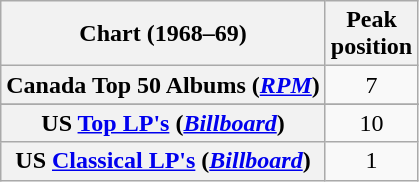<table class="wikitable sortable plainrowheaders" style="text-align:center;">
<tr>
<th scope="col">Chart (1968–69)</th>
<th scope="col">Peak<br>position</th>
</tr>
<tr>
<th scope="row">Canada Top 50 Albums (<em><a href='#'>RPM</a></em>)</th>
<td>7</td>
</tr>
<tr>
</tr>
<tr>
<th scope="row">US <a href='#'>Top LP's</a> (<em><a href='#'>Billboard</a></em>)</th>
<td>10</td>
</tr>
<tr>
<th scope="row">US <a href='#'>Classical LP's</a> (<em><a href='#'>Billboard</a></em>)</th>
<td>1</td>
</tr>
</table>
